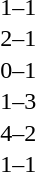<table cellspacing=1 width=70%>
<tr>
<th width=25%></th>
<th width=30%></th>
<th width=15%></th>
<th width=30%></th>
</tr>
<tr>
<td></td>
<td align=right></td>
<td align=center>1–1</td>
<td></td>
</tr>
<tr>
<td></td>
<td align=right></td>
<td align=center>2–1</td>
<td></td>
</tr>
<tr>
<td></td>
<td align=right></td>
<td align=center>0–1</td>
<td></td>
</tr>
<tr>
<td></td>
<td align=right></td>
<td align=center>1–3</td>
<td></td>
</tr>
<tr>
<td></td>
<td align=right></td>
<td align=center>4–2</td>
<td></td>
</tr>
<tr>
<td></td>
<td align=right></td>
<td align=center>1–1</td>
<td></td>
</tr>
</table>
